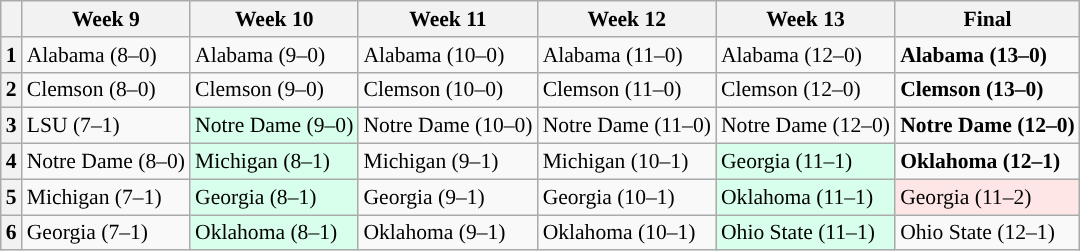<table class="wikitable" style="font-size:90%">
<tr>
<th></th>
<th>Week 9</th>
<th>Week 10</th>
<th>Week 11</th>
<th>Week 12</th>
<th>Week 13</th>
<th>Final</th>
</tr>
<tr>
<th>1</th>
<td>Alabama (8–0)</td>
<td>Alabama (9–0)</td>
<td>Alabama (10–0)</td>
<td>Alabama (11–0)</td>
<td>Alabama (12–0)</td>
<td style="background:#"><strong>Alabama (13–0)</strong></td>
</tr>
<tr>
<th>2</th>
<td>Clemson (8–0)</td>
<td>Clemson (9–0)</td>
<td>Clemson (10–0)</td>
<td>Clemson (11–0)</td>
<td>Clemson (12–0)</td>
<td style="background:#"><strong>Clemson (13–0)</strong></td>
</tr>
<tr>
<th>3</th>
<td>LSU (7–1)</td>
<td style="background:#d8ffeb">Notre Dame (9–0)</td>
<td>Notre Dame (10–0)</td>
<td>Notre Dame (11–0)</td>
<td>Notre Dame (12–0)</td>
<td style="background:#"><strong>Notre Dame (12–0)</strong></td>
</tr>
<tr>
<th>4</th>
<td>Notre Dame (8–0)</td>
<td style="background:#d8ffeb">Michigan (8–1)</td>
<td>Michigan (9–1)</td>
<td>Michigan (10–1)</td>
<td style="background:#d8ffeb">Georgia (11–1)</td>
<td style="background:#"><strong>Oklahoma (12–1)</strong></td>
</tr>
<tr>
<th>5</th>
<td>Michigan (7–1)</td>
<td style="background:#d8ffeb">Georgia (8–1)</td>
<td>Georgia (9–1)</td>
<td>Georgia (10–1)</td>
<td style="background:#d8ffeb">Oklahoma (11–1)</td>
<td style="background:#ffe6e6">Georgia (11–2)</td>
</tr>
<tr>
<th>6</th>
<td>Georgia (7–1)</td>
<td style="background:#d8ffeb">Oklahoma (8–1)</td>
<td>Oklahoma (9–1)</td>
<td>Oklahoma (10–1)</td>
<td style="background:#d8ffeb">Ohio State (11–1)</td>
<td>Ohio State (12–1)</td>
</tr>
</table>
